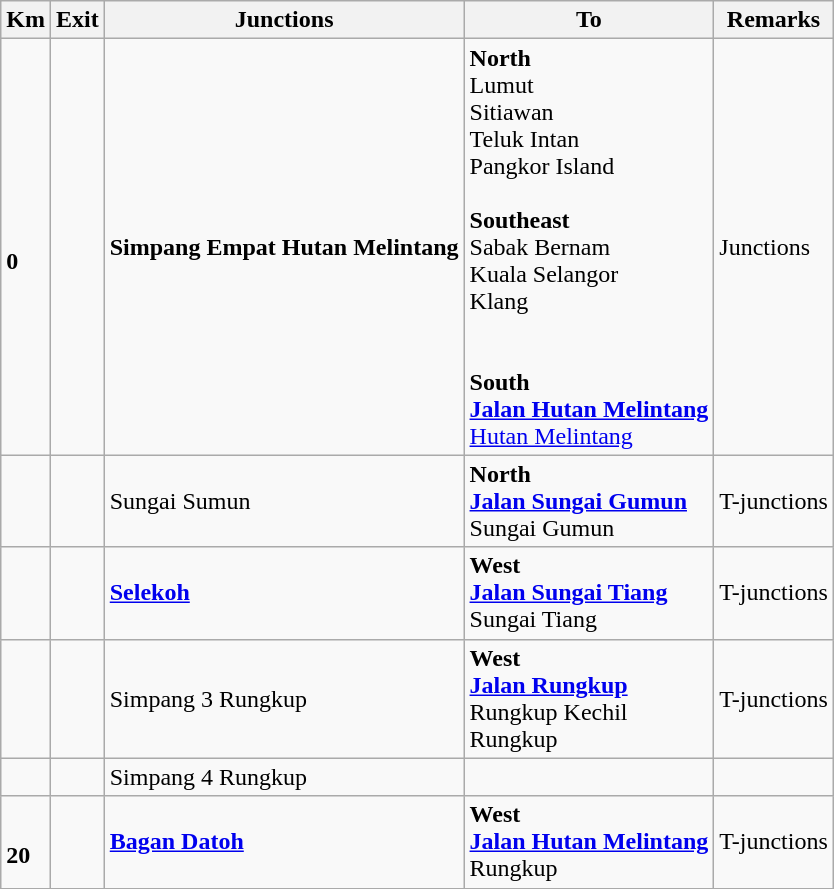<table class="wikitable">
<tr>
<th>Km</th>
<th>Exit</th>
<th>Junctions</th>
<th>To</th>
<th>Remarks</th>
</tr>
<tr>
<td><br><strong>0</strong></td>
<td></td>
<td><strong>Simpang Empat Hutan Melintang</strong></td>
<td><strong>North</strong><br> Lumut<br> Sitiawan<br> Teluk Intan<br> Pangkor Island<br><br><strong>Southeast</strong><br> Sabak Bernam<br> Kuala Selangor<br> Klang<br><br><br><strong>South</strong><br> <strong><a href='#'>Jalan Hutan Melintang</a></strong><br><a href='#'>Hutan Melintang</a></td>
<td>Junctions</td>
</tr>
<tr>
<td></td>
<td></td>
<td>Sungai Sumun</td>
<td><strong>North</strong><br> <strong><a href='#'>Jalan Sungai Gumun</a></strong><br>Sungai Gumun</td>
<td>T-junctions</td>
</tr>
<tr>
<td></td>
<td></td>
<td><strong><a href='#'>Selekoh</a></strong></td>
<td><strong>West</strong><br> <strong><a href='#'>Jalan Sungai Tiang</a></strong><br>Sungai Tiang</td>
<td>T-junctions</td>
</tr>
<tr>
<td></td>
<td></td>
<td>Simpang 3 Rungkup</td>
<td><strong>West</strong><br> <strong><a href='#'>Jalan Rungkup</a></strong><br>Rungkup Kechil<br>Rungkup</td>
<td>T-junctions</td>
</tr>
<tr>
<td></td>
<td></td>
<td>Simpang 4 Rungkup</td>
<td></td>
<td></td>
</tr>
<tr>
<td><br><strong>20</strong></td>
<td></td>
<td><strong><a href='#'>Bagan Datoh</a></strong></td>
<td><strong>West</strong><br> <strong><a href='#'>Jalan Hutan Melintang</a></strong><br>Rungkup</td>
<td>T-junctions</td>
</tr>
</table>
